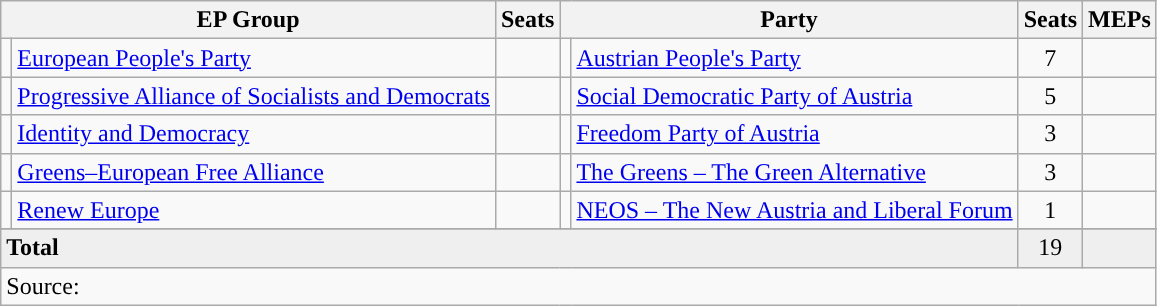<table class="wikitable">
<tr>
<th colspan=2>EP Group</th>
<th>Seats</th>
<th colspan=2>Party</th>
<th>Seats</th>
<th>MEPs</th>
</tr>
<tr>
<td></td>
<td><a href='#'>European People's Party</a></td>
<td></td>
<td style="background:"></td>
<td><a href='#'>Austrian People's Party</a></td>
<td align=center>7</td>
<td></td>
</tr>
<tr>
<td></td>
<td><a href='#'>Progressive Alliance of Socialists and Democrats</a></td>
<td></td>
<td style="background:"></td>
<td><a href='#'>Social Democratic Party of Austria</a></td>
<td align=center>5</td>
<td></td>
</tr>
<tr>
<td></td>
<td><a href='#'>Identity and Democracy</a></td>
<td></td>
<td style="background:"></td>
<td><a href='#'>Freedom Party of Austria</a></td>
<td align=center>3</td>
<td></td>
</tr>
<tr>
<td></td>
<td><a href='#'>Greens–European Free Alliance</a></td>
<td></td>
<td style="background:"></td>
<td><a href='#'>The Greens – The Green Alternative</a></td>
<td align=center>3</td>
<td></td>
</tr>
<tr>
<td></td>
<td><a href='#'>Renew Europe</a></td>
<td></td>
<td style="background:"></td>
<td><a href='#'>NEOS – The New Austria and Liberal Forum</a></td>
<td align=center>1</td>
<td></td>
</tr>
<tr>
</tr>
<tr bgcolor="EFEFEF">
<td colspan=5 align=left><strong>Total</strong></td>
<td align=center>19</td>
<td></td>
</tr>
<tr>
<td colspan="7">Source: </td>
</tr>
</table>
